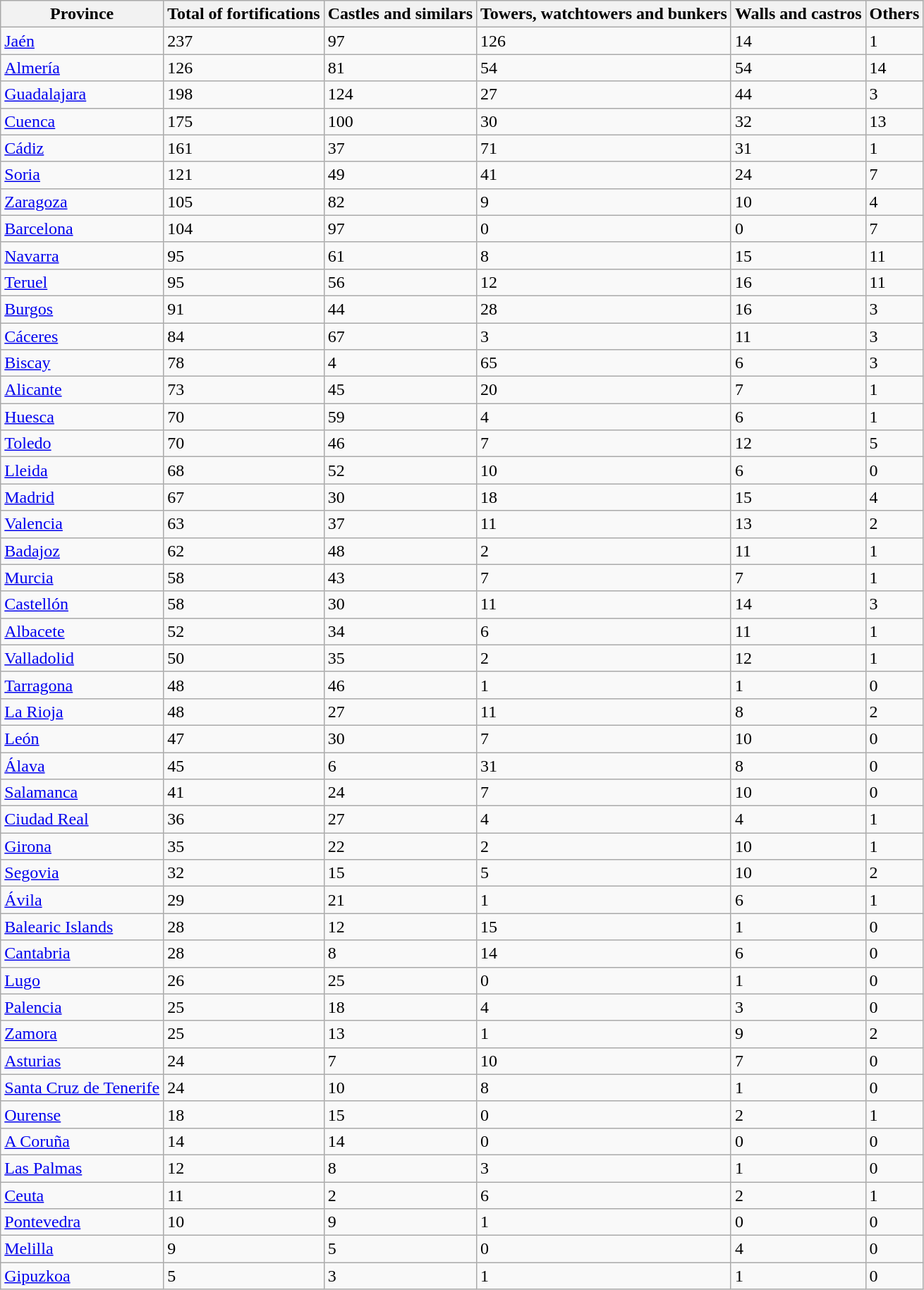<table class="wikitable sortable">
<tr>
<th>Province</th>
<th>Total of fortifications</th>
<th>Castles and similars</th>
<th>Towers, watchtowers and bunkers</th>
<th>Walls and castros</th>
<th>Others</th>
</tr>
<tr>
<td><a href='#'>Jaén</a></td>
<td>237</td>
<td>97</td>
<td>126</td>
<td>14</td>
<td>1</td>
</tr>
<tr>
<td><a href='#'>Almería</a></td>
<td>126</td>
<td>81</td>
<td>54</td>
<td>54</td>
<td>14</td>
</tr>
<tr>
<td><a href='#'>Guadalajara</a></td>
<td>198</td>
<td>124</td>
<td>27</td>
<td>44</td>
<td>3</td>
</tr>
<tr>
<td><a href='#'>Cuenca</a></td>
<td>175</td>
<td>100</td>
<td>30</td>
<td>32</td>
<td>13</td>
</tr>
<tr>
<td><a href='#'>Cádiz</a></td>
<td>161</td>
<td>37</td>
<td>71</td>
<td>31</td>
<td>1</td>
</tr>
<tr>
<td><a href='#'>Soria</a></td>
<td>121</td>
<td>49</td>
<td>41</td>
<td>24</td>
<td>7</td>
</tr>
<tr>
<td><a href='#'>Zaragoza</a></td>
<td>105</td>
<td>82</td>
<td>9</td>
<td>10</td>
<td>4</td>
</tr>
<tr>
<td><a href='#'>Barcelona</a></td>
<td>104</td>
<td>97</td>
<td>0</td>
<td>0</td>
<td>7</td>
</tr>
<tr>
<td><a href='#'>Navarra</a></td>
<td>95</td>
<td>61</td>
<td>8</td>
<td>15</td>
<td>11</td>
</tr>
<tr>
<td><a href='#'>Teruel</a></td>
<td>95</td>
<td>56</td>
<td>12</td>
<td>16</td>
<td>11</td>
</tr>
<tr>
<td><a href='#'>Burgos</a></td>
<td>91</td>
<td>44</td>
<td>28</td>
<td>16</td>
<td>3</td>
</tr>
<tr>
<td><a href='#'>Cáceres</a></td>
<td>84</td>
<td>67</td>
<td>3</td>
<td>11</td>
<td>3</td>
</tr>
<tr>
<td><a href='#'>Biscay</a></td>
<td>78</td>
<td>4</td>
<td>65</td>
<td>6</td>
<td>3</td>
</tr>
<tr>
<td><a href='#'>Alicante</a></td>
<td>73</td>
<td>45</td>
<td>20</td>
<td>7</td>
<td>1</td>
</tr>
<tr>
<td><a href='#'>Huesca</a></td>
<td>70</td>
<td>59</td>
<td>4</td>
<td>6</td>
<td>1</td>
</tr>
<tr>
<td><a href='#'>Toledo</a></td>
<td>70</td>
<td>46</td>
<td>7</td>
<td>12</td>
<td>5</td>
</tr>
<tr>
<td><a href='#'>Lleida</a></td>
<td>68</td>
<td>52</td>
<td>10</td>
<td>6</td>
<td>0</td>
</tr>
<tr>
<td><a href='#'>Madrid</a></td>
<td>67</td>
<td>30</td>
<td>18</td>
<td>15</td>
<td>4</td>
</tr>
<tr>
<td><a href='#'>Valencia</a></td>
<td>63</td>
<td>37</td>
<td>11</td>
<td>13</td>
<td>2</td>
</tr>
<tr>
<td><a href='#'>Badajoz</a></td>
<td>62</td>
<td>48</td>
<td>2</td>
<td>11</td>
<td>1</td>
</tr>
<tr>
<td><a href='#'>Murcia</a></td>
<td>58</td>
<td>43</td>
<td>7</td>
<td>7</td>
<td>1</td>
</tr>
<tr>
<td><a href='#'>Castellón</a></td>
<td>58</td>
<td>30</td>
<td>11</td>
<td>14</td>
<td>3</td>
</tr>
<tr>
<td><a href='#'>Albacete</a></td>
<td>52</td>
<td>34</td>
<td>6</td>
<td>11</td>
<td>1</td>
</tr>
<tr>
<td><a href='#'>Valladolid</a></td>
<td>50</td>
<td>35</td>
<td>2</td>
<td>12</td>
<td>1</td>
</tr>
<tr>
<td><a href='#'>Tarragona</a></td>
<td>48</td>
<td>46</td>
<td>1</td>
<td>1</td>
<td>0</td>
</tr>
<tr>
<td><a href='#'>La Rioja</a></td>
<td>48</td>
<td>27</td>
<td>11</td>
<td>8</td>
<td>2</td>
</tr>
<tr>
<td><a href='#'>León</a></td>
<td>47</td>
<td>30</td>
<td>7</td>
<td>10</td>
<td>0</td>
</tr>
<tr>
<td><a href='#'>Álava</a></td>
<td>45</td>
<td>6</td>
<td>31</td>
<td>8</td>
<td>0</td>
</tr>
<tr>
<td><a href='#'>Salamanca</a></td>
<td>41</td>
<td>24</td>
<td>7</td>
<td>10</td>
<td>0</td>
</tr>
<tr>
<td><a href='#'>Ciudad Real</a></td>
<td>36</td>
<td>27</td>
<td>4</td>
<td>4</td>
<td>1</td>
</tr>
<tr>
<td><a href='#'>Girona</a></td>
<td>35</td>
<td>22</td>
<td>2</td>
<td>10</td>
<td>1</td>
</tr>
<tr>
<td><a href='#'>Segovia</a></td>
<td>32</td>
<td>15</td>
<td>5</td>
<td>10</td>
<td>2</td>
</tr>
<tr>
<td><a href='#'>Ávila</a></td>
<td>29</td>
<td>21</td>
<td>1</td>
<td>6</td>
<td>1</td>
</tr>
<tr>
<td><a href='#'>Balearic Islands</a></td>
<td>28</td>
<td>12</td>
<td>15</td>
<td>1</td>
<td>0</td>
</tr>
<tr>
<td><a href='#'>Cantabria</a></td>
<td>28</td>
<td>8</td>
<td>14</td>
<td>6</td>
<td>0</td>
</tr>
<tr>
<td><a href='#'>Lugo</a></td>
<td>26</td>
<td>25</td>
<td>0</td>
<td>1</td>
<td>0</td>
</tr>
<tr>
<td><a href='#'>Palencia</a></td>
<td>25</td>
<td>18</td>
<td>4</td>
<td>3</td>
<td>0</td>
</tr>
<tr>
<td><a href='#'>Zamora</a></td>
<td>25</td>
<td>13</td>
<td>1</td>
<td>9</td>
<td>2</td>
</tr>
<tr>
<td><a href='#'>Asturias</a></td>
<td>24</td>
<td>7</td>
<td>10</td>
<td>7</td>
<td>0</td>
</tr>
<tr>
<td><a href='#'>Santa Cruz de Tenerife</a></td>
<td>24</td>
<td>10</td>
<td>8</td>
<td>1</td>
<td>0</td>
</tr>
<tr>
<td><a href='#'>Ourense</a></td>
<td>18</td>
<td>15</td>
<td>0</td>
<td>2</td>
<td>1</td>
</tr>
<tr>
<td><a href='#'>A Coruña</a></td>
<td>14</td>
<td>14</td>
<td>0</td>
<td>0</td>
<td>0</td>
</tr>
<tr>
<td><a href='#'>Las Palmas</a></td>
<td>12</td>
<td>8</td>
<td>3</td>
<td>1</td>
<td>0</td>
</tr>
<tr>
<td><a href='#'>Ceuta</a></td>
<td>11</td>
<td>2</td>
<td>6</td>
<td>2</td>
<td>1</td>
</tr>
<tr>
<td><a href='#'>Pontevedra</a></td>
<td>10</td>
<td>9</td>
<td>1</td>
<td>0</td>
<td>0</td>
</tr>
<tr>
<td><a href='#'>Melilla</a></td>
<td>9</td>
<td>5</td>
<td>0</td>
<td>4</td>
<td>0</td>
</tr>
<tr>
<td><a href='#'>Gipuzkoa</a></td>
<td>5</td>
<td>3</td>
<td>1</td>
<td>1</td>
<td>0</td>
</tr>
</table>
